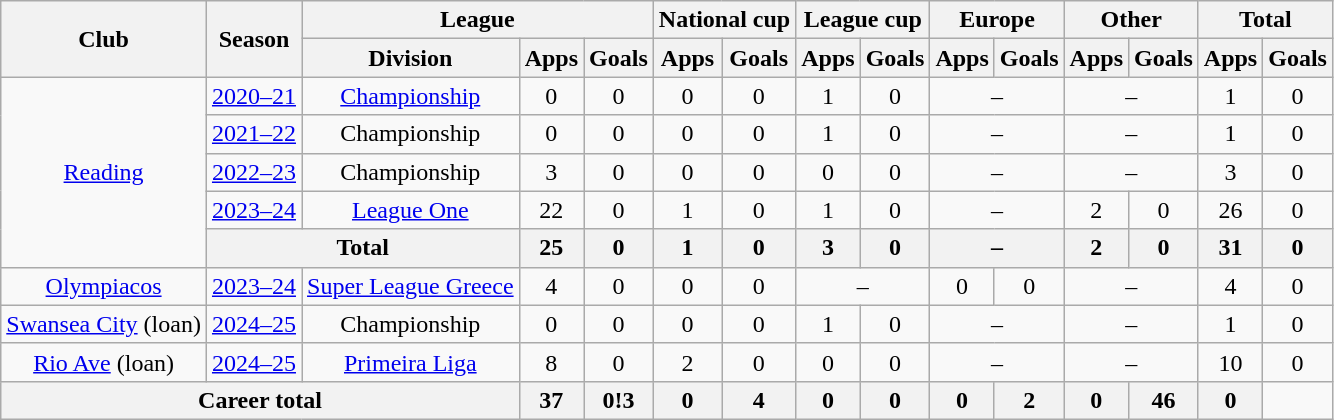<table class="wikitable" style="text-align: center">
<tr>
<th rowspan="2">Club</th>
<th rowspan="2">Season</th>
<th colspan="3">League</th>
<th colspan="2">National cup</th>
<th colspan="2">League cup</th>
<th colspan="2">Europe</th>
<th colspan="2">Other</th>
<th colspan="2">Total</th>
</tr>
<tr>
<th>Division</th>
<th>Apps</th>
<th>Goals</th>
<th>Apps</th>
<th>Goals</th>
<th>Apps</th>
<th>Goals</th>
<th>Apps</th>
<th>Goals</th>
<th>Apps</th>
<th>Goals</th>
<th>Apps</th>
<th>Goals</th>
</tr>
<tr>
<td rowspan="5"><a href='#'>Reading</a></td>
<td><a href='#'>2020–21</a></td>
<td><a href='#'>Championship</a></td>
<td>0</td>
<td>0</td>
<td>0</td>
<td>0</td>
<td>1</td>
<td>0</td>
<td colspan="2">–</td>
<td colspan="2">–</td>
<td>1</td>
<td>0</td>
</tr>
<tr>
<td><a href='#'>2021–22</a></td>
<td>Championship</td>
<td>0</td>
<td>0</td>
<td>0</td>
<td>0</td>
<td>1</td>
<td>0</td>
<td colspan="2">–</td>
<td colspan="2">–</td>
<td>1</td>
<td>0</td>
</tr>
<tr>
<td><a href='#'>2022–23</a></td>
<td>Championship</td>
<td>3</td>
<td>0</td>
<td>0</td>
<td>0</td>
<td>0</td>
<td>0</td>
<td colspan="2">–</td>
<td colspan="2">–</td>
<td>3</td>
<td>0</td>
</tr>
<tr>
<td><a href='#'>2023–24</a></td>
<td><a href='#'>League One</a></td>
<td>22</td>
<td>0</td>
<td>1</td>
<td>0</td>
<td>1</td>
<td>0</td>
<td colspan="2">–</td>
<td>2</td>
<td>0</td>
<td>26</td>
<td>0</td>
</tr>
<tr>
<th colspan="2">Total</th>
<th>25</th>
<th>0</th>
<th>1</th>
<th>0</th>
<th>3</th>
<th>0</th>
<th colspan="2">–</th>
<th>2</th>
<th>0</th>
<th>31</th>
<th>0</th>
</tr>
<tr>
<td><a href='#'>Olympiacos</a></td>
<td><a href='#'>2023–24</a></td>
<td><a href='#'>Super League Greece</a></td>
<td>4</td>
<td>0</td>
<td>0</td>
<td>0</td>
<td colspan="2">–</td>
<td>0</td>
<td>0</td>
<td colspan="2">–</td>
<td>4</td>
<td>0</td>
</tr>
<tr>
<td><a href='#'>Swansea City</a> (loan)</td>
<td><a href='#'>2024–25</a></td>
<td>Championship</td>
<td>0</td>
<td>0</td>
<td>0</td>
<td>0</td>
<td>1</td>
<td>0</td>
<td colspan="2">–</td>
<td colspan="2">–</td>
<td>1</td>
<td>0</td>
</tr>
<tr>
<td><a href='#'>Rio Ave</a> (loan)</td>
<td><a href='#'>2024–25</a></td>
<td><a href='#'>Primeira Liga</a></td>
<td>8</td>
<td>0</td>
<td>2</td>
<td>0</td>
<td>0</td>
<td>0</td>
<td colspan="2">–</td>
<td colspan="2">–</td>
<td>10</td>
<td>0</td>
</tr>
<tr>
<th colspan="3">Career total</th>
<th>37</th>
<th>0!3</th>
<th>0</th>
<th>4</th>
<th>0</th>
<th>0</th>
<th>0</th>
<th>2</th>
<th>0</th>
<th>46</th>
<th>0</th>
</tr>
</table>
